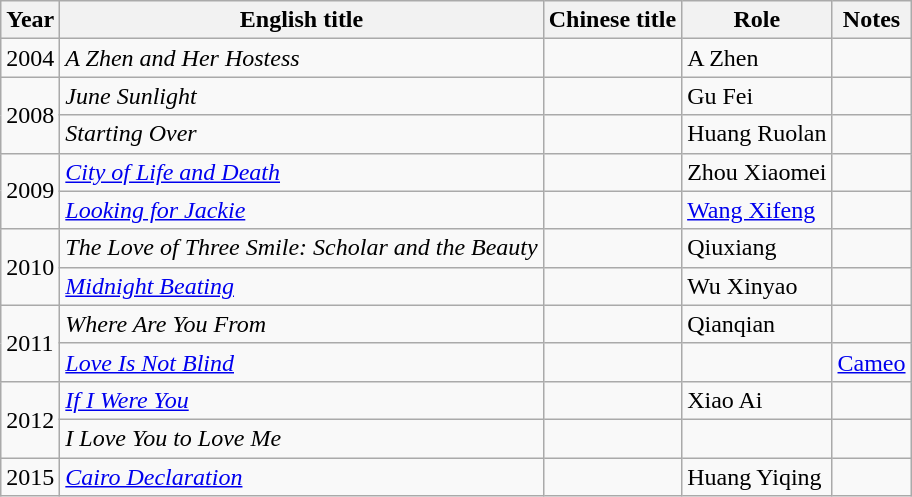<table class="wikitable">
<tr>
<th>Year</th>
<th>English title</th>
<th>Chinese title</th>
<th>Role</th>
<th>Notes</th>
</tr>
<tr>
<td>2004</td>
<td><em>A Zhen and Her Hostess</em></td>
<td></td>
<td>A Zhen</td>
<td></td>
</tr>
<tr>
<td rowspan="2">2008</td>
<td><em>June Sunlight</em></td>
<td></td>
<td>Gu Fei</td>
<td></td>
</tr>
<tr>
<td><em>Starting Over</em></td>
<td></td>
<td>Huang Ruolan</td>
<td></td>
</tr>
<tr>
<td rowspan="2">2009</td>
<td><em><a href='#'>City of Life and Death</a></em></td>
<td></td>
<td>Zhou Xiaomei</td>
<td></td>
</tr>
<tr>
<td><em><a href='#'>Looking for Jackie</a></em></td>
<td></td>
<td><a href='#'>Wang Xifeng</a></td>
<td></td>
</tr>
<tr>
<td rowspan="2">2010</td>
<td><em>The Love of Three Smile: Scholar and the Beauty</em></td>
<td></td>
<td>Qiuxiang</td>
<td></td>
</tr>
<tr>
<td><em><a href='#'>Midnight Beating</a></em></td>
<td></td>
<td>Wu Xinyao</td>
<td></td>
</tr>
<tr>
<td rowspan="2">2011</td>
<td><em>Where Are You From</em></td>
<td></td>
<td>Qianqian</td>
<td></td>
</tr>
<tr>
<td><em><a href='#'>Love Is Not Blind</a></em></td>
<td></td>
<td></td>
<td><a href='#'>Cameo</a></td>
</tr>
<tr>
<td rowspan="2">2012</td>
<td><em><a href='#'>If I Were You</a></em></td>
<td></td>
<td>Xiao Ai</td>
<td></td>
</tr>
<tr>
<td><em>I Love You to Love Me</em></td>
<td></td>
<td></td>
<td></td>
</tr>
<tr>
<td>2015</td>
<td><em><a href='#'>Cairo Declaration</a></em></td>
<td></td>
<td>Huang Yiqing</td>
<td></td>
</tr>
</table>
